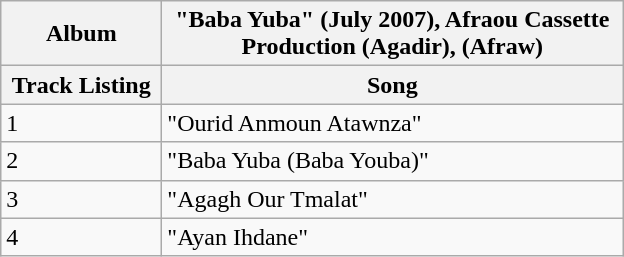<table class="wikitable">
<tr>
<th>Album</th>
<th>"Baba Yuba" (July 2007), Afraou Cassette Production (Agadir), (Afraw)</th>
</tr>
<tr>
<th width="100pt">Track Listing</th>
<th width="300pt">Song</th>
</tr>
<tr>
<td>1</td>
<td>"Ourid Anmoun Atawnza"</td>
</tr>
<tr>
<td>2</td>
<td>"Baba Yuba (Baba Youba)"</td>
</tr>
<tr>
<td>3</td>
<td>"Agagh Our Tmalat"</td>
</tr>
<tr>
<td>4</td>
<td>"Ayan Ihdane"</td>
</tr>
</table>
